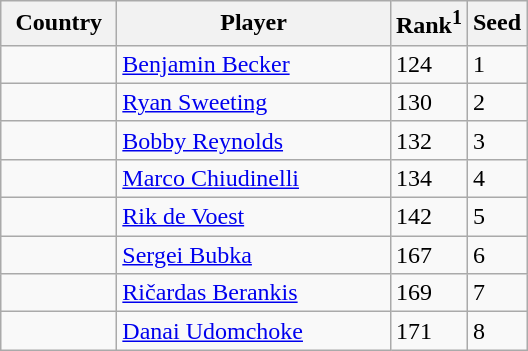<table class="sortable wikitable">
<tr>
<th width="70">Country</th>
<th width="175">Player</th>
<th>Rank<sup>1</sup></th>
<th>Seed</th>
</tr>
<tr>
<td></td>
<td><a href='#'>Benjamin Becker</a></td>
<td>124</td>
<td>1</td>
</tr>
<tr>
<td></td>
<td><a href='#'>Ryan Sweeting</a></td>
<td>130</td>
<td>2</td>
</tr>
<tr>
<td></td>
<td><a href='#'>Bobby Reynolds</a></td>
<td>132</td>
<td>3</td>
</tr>
<tr>
<td></td>
<td><a href='#'>Marco Chiudinelli</a></td>
<td>134</td>
<td>4</td>
</tr>
<tr>
<td></td>
<td><a href='#'>Rik de Voest</a></td>
<td>142</td>
<td>5</td>
</tr>
<tr>
<td></td>
<td><a href='#'>Sergei Bubka</a></td>
<td>167</td>
<td>6</td>
</tr>
<tr>
<td></td>
<td><a href='#'>Ričardas Berankis</a></td>
<td>169</td>
<td>7</td>
</tr>
<tr>
<td></td>
<td><a href='#'>Danai Udomchoke</a></td>
<td>171</td>
<td>8</td>
</tr>
</table>
